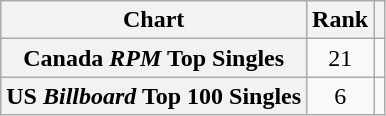<table class="wikitable sortable plainrowheaders" style="text-align:center;">
<tr>
<th scope="col">Chart</th>
<th scope="col">Rank</th>
<th scope="col" class="unsortable"></th>
</tr>
<tr>
<th scope="row">Canada <em>RPM</em> Top Singles</th>
<td>21</td>
<td></td>
</tr>
<tr>
<th scope="row">US <em>Billboard</em> Top 100 Singles</th>
<td>6</td>
<td></td>
</tr>
</table>
